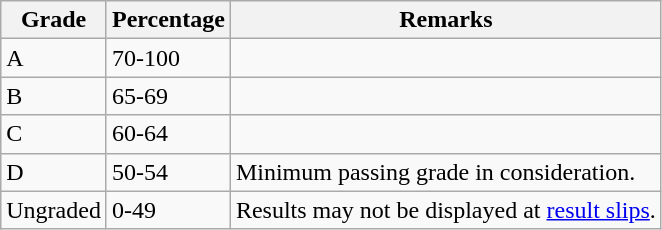<table class="wikitable">
<tr>
<th>Grade</th>
<th>Percentage</th>
<th>Remarks</th>
</tr>
<tr>
<td>A</td>
<td>70-100</td>
<td></td>
</tr>
<tr>
<td>B</td>
<td>65-69</td>
<td></td>
</tr>
<tr>
<td>C</td>
<td>60-64</td>
<td></td>
</tr>
<tr>
<td>D</td>
<td>50-54</td>
<td>Minimum passing grade in consideration.</td>
</tr>
<tr>
<td>Ungraded</td>
<td>0-49</td>
<td>Results may not be displayed at <a href='#'>result slips</a>.</td>
</tr>
</table>
